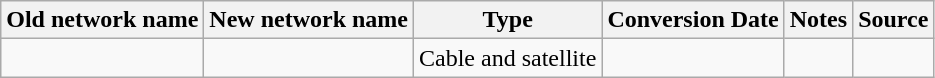<table class="wikitable">
<tr>
<th>Old network name</th>
<th>New network name</th>
<th>Type</th>
<th>Conversion Date</th>
<th>Notes</th>
<th>Source</th>
</tr>
<tr>
<td></td>
<td></td>
<td>Cable and satellite</td>
<td></td>
<td></td>
<td></td>
</tr>
</table>
